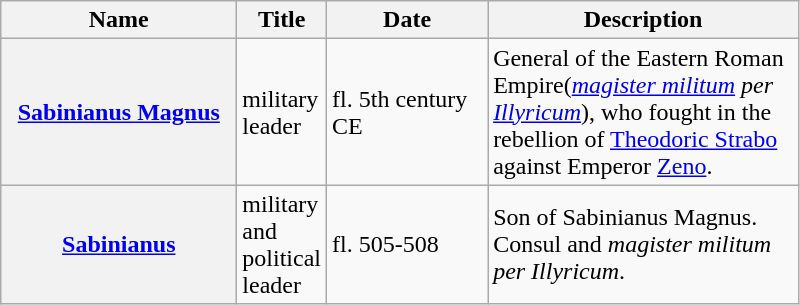<table class="wikitable sortable">
<tr>
<th scope="col" style="width: 150px;">Name</th>
<th scope="col" style="width: 50px;">Title</th>
<th scope="col" style="width: 100px;">Date</th>
<th scope="col" style="width: 200px;">Description</th>
</tr>
<tr>
<th><a href='#'>Sabinianus Magnus</a></th>
<td>military leader</td>
<td>fl. 5th century CE</td>
<td>General of the Eastern Roman Empire(<em><a href='#'>magister militum</a> per <a href='#'>Illyricum</a></em>), who fought in the rebellion of <a href='#'>Theodoric Strabo</a> against Emperor <a href='#'>Zeno</a>.</td>
</tr>
<tr>
<th><a href='#'>Sabinianus</a></th>
<td>military and political leader</td>
<td>fl. 505-508</td>
<td>Son of Sabinianus Magnus. Consul and <em>magister militum per Illyricum</em>.</td>
</tr>
</table>
